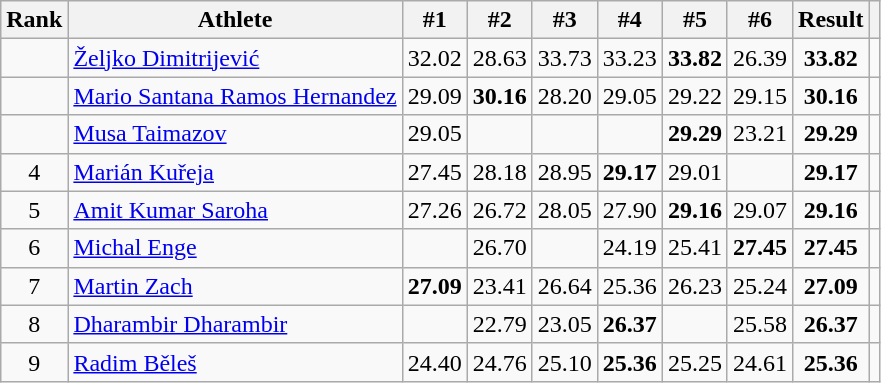<table class="wikitable sortable" style="text-align:center">
<tr>
<th>Rank</th>
<th>Athlete</th>
<th>#1</th>
<th>#2</th>
<th>#3</th>
<th>#4</th>
<th>#5</th>
<th>#6</th>
<th>Result</th>
<th></th>
</tr>
<tr>
<td></td>
<td style="text-align:left"><a href='#'>Željko Dimitrijević</a><br></td>
<td>32.02</td>
<td>28.63</td>
<td>33.73</td>
<td>33.23</td>
<td><strong>33.82</strong></td>
<td>26.39</td>
<td><strong>33.82</strong></td>
<td></td>
</tr>
<tr>
<td></td>
<td style="text-align:left"><a href='#'>Mario Santana Ramos Hernandez</a><br></td>
<td>29.09</td>
<td><strong>30.16</strong></td>
<td>28.20</td>
<td>29.05</td>
<td>29.22</td>
<td>29.15</td>
<td><strong>30.16</strong></td>
<td></td>
</tr>
<tr>
<td></td>
<td style="text-align:left"><a href='#'>Musa Taimazov</a><br></td>
<td>29.05</td>
<td></td>
<td></td>
<td></td>
<td><strong>29.29</strong></td>
<td>23.21</td>
<td><strong>29.29</strong></td>
<td></td>
</tr>
<tr>
<td>4</td>
<td style="text-align:left"><a href='#'>Marián Kuřeja</a><br></td>
<td>27.45</td>
<td>28.18</td>
<td>28.95</td>
<td><strong>29.17</strong></td>
<td>29.01</td>
<td></td>
<td><strong>29.17</strong></td>
<td></td>
</tr>
<tr>
<td>5</td>
<td style="text-align:left"><a href='#'>Amit Kumar Saroha</a><br></td>
<td>27.26</td>
<td>26.72</td>
<td>28.05</td>
<td>27.90</td>
<td><strong>29.16</strong></td>
<td>29.07</td>
<td><strong>29.16</strong></td>
<td></td>
</tr>
<tr>
<td>6</td>
<td style="text-align:left"><a href='#'>Michal Enge</a><br></td>
<td></td>
<td>26.70</td>
<td></td>
<td>24.19</td>
<td>25.41</td>
<td><strong>27.45</strong></td>
<td><strong>27.45</strong></td>
<td></td>
</tr>
<tr>
<td>7</td>
<td style="text-align:left"><a href='#'>Martin Zach</a><br></td>
<td><strong>27.09</strong></td>
<td>23.41</td>
<td>26.64</td>
<td>25.36</td>
<td>26.23</td>
<td>25.24</td>
<td><strong>27.09</strong></td>
<td></td>
</tr>
<tr>
<td>8</td>
<td style="text-align:left"><a href='#'>Dharambir Dharambir</a><br></td>
<td></td>
<td>22.79</td>
<td>23.05</td>
<td><strong>26.37</strong></td>
<td></td>
<td>25.58</td>
<td><strong>26.37</strong></td>
<td></td>
</tr>
<tr>
<td>9</td>
<td style="text-align:left"><a href='#'>Radim Běleš</a><br></td>
<td>24.40</td>
<td>24.76</td>
<td>25.10</td>
<td><strong>25.36</strong></td>
<td>25.25</td>
<td>24.61</td>
<td><strong>25.36</strong></td>
<td></td>
</tr>
</table>
